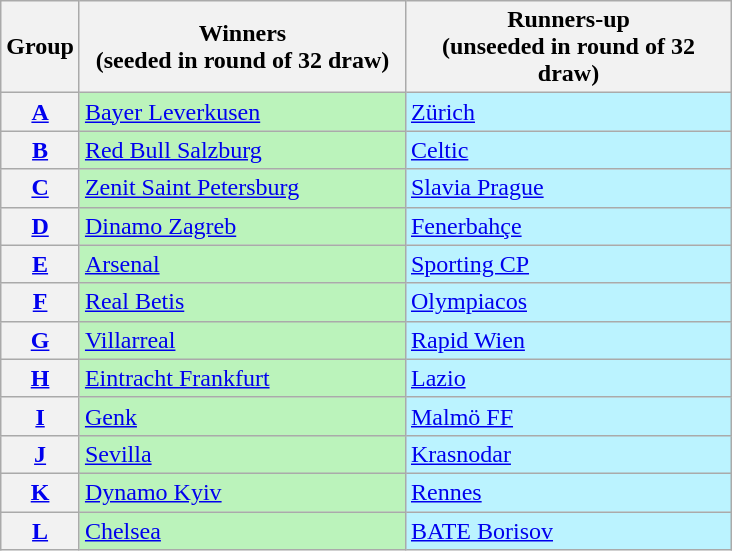<table class="wikitable">
<tr>
<th>Group</th>
<th width=210>Winners<br>(seeded in round of 32 draw)</th>
<th width=210>Runners-up<br>(unseeded in round of 32 draw)</th>
</tr>
<tr>
<th><a href='#'>A</a></th>
<td bgcolor=#BBF3BB> <a href='#'>Bayer Leverkusen</a></td>
<td bgcolor=#BBF3FF> <a href='#'>Zürich</a></td>
</tr>
<tr>
<th><a href='#'>B</a></th>
<td bgcolor=#BBF3BB> <a href='#'>Red Bull Salzburg</a></td>
<td bgcolor=#BBF3FF> <a href='#'>Celtic</a></td>
</tr>
<tr>
<th><a href='#'>C</a></th>
<td bgcolor=#BBF3BB> <a href='#'>Zenit Saint Petersburg</a></td>
<td bgcolor=#BBF3FF> <a href='#'>Slavia Prague</a></td>
</tr>
<tr>
<th><a href='#'>D</a></th>
<td bgcolor=#BBF3BB> <a href='#'>Dinamo Zagreb</a></td>
<td bgcolor=#BBF3FF> <a href='#'>Fenerbahçe</a></td>
</tr>
<tr>
<th><a href='#'>E</a></th>
<td bgcolor=#BBF3BB> <a href='#'>Arsenal</a></td>
<td bgcolor=#BBF3FF> <a href='#'>Sporting CP</a></td>
</tr>
<tr>
<th><a href='#'>F</a></th>
<td bgcolor=#BBF3BB> <a href='#'>Real Betis</a></td>
<td bgcolor=#BBF3FF> <a href='#'>Olympiacos</a></td>
</tr>
<tr>
<th><a href='#'>G</a></th>
<td bgcolor=#BBF3BB> <a href='#'>Villarreal</a></td>
<td bgcolor=#BBF3FF> <a href='#'>Rapid Wien</a></td>
</tr>
<tr>
<th><a href='#'>H</a></th>
<td bgcolor=#BBF3BB> <a href='#'>Eintracht Frankfurt</a></td>
<td bgcolor=#BBF3FF> <a href='#'>Lazio</a></td>
</tr>
<tr>
<th><a href='#'>I</a></th>
<td bgcolor=#BBF3BB> <a href='#'>Genk</a></td>
<td bgcolor=#BBF3FF> <a href='#'>Malmö FF</a></td>
</tr>
<tr>
<th><a href='#'>J</a></th>
<td bgcolor=#BBF3BB> <a href='#'>Sevilla</a></td>
<td bgcolor=#BBF3FF> <a href='#'>Krasnodar</a></td>
</tr>
<tr>
<th><a href='#'>K</a></th>
<td bgcolor=#BBF3BB> <a href='#'>Dynamo Kyiv</a></td>
<td bgcolor=#BBF3FF> <a href='#'>Rennes</a></td>
</tr>
<tr>
<th><a href='#'>L</a></th>
<td bgcolor=#BBF3BB> <a href='#'>Chelsea</a></td>
<td bgcolor=#BBF3FF> <a href='#'>BATE Borisov</a></td>
</tr>
</table>
